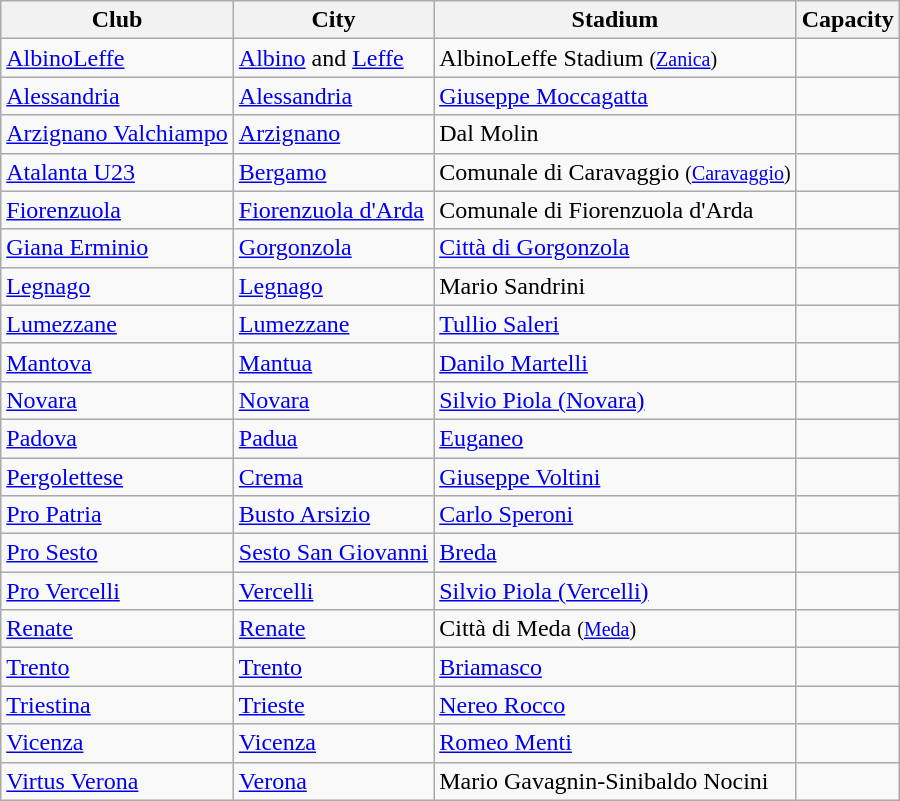<table class="wikitable sortable">
<tr>
<th>Club</th>
<th>City</th>
<th>Stadium</th>
<th>Capacity</th>
</tr>
<tr>
<td><a href='#'>AlbinoLeffe</a></td>
<td><a href='#'>Albino</a> and <a href='#'>Leffe</a></td>
<td>AlbinoLeffe Stadium <small>(<a href='#'>Zanica</a>)</small></td>
<td></td>
</tr>
<tr>
<td><a href='#'>Alessandria</a></td>
<td><a href='#'>Alessandria</a></td>
<td><a href='#'>Giuseppe Moccagatta</a></td>
<td></td>
</tr>
<tr>
<td><a href='#'>Arzignano Valchiampo</a></td>
<td><a href='#'>Arzignano</a></td>
<td>Dal Molin</td>
<td></td>
</tr>
<tr>
<td><a href='#'>Atalanta U23</a></td>
<td><a href='#'>Bergamo</a></td>
<td>Comunale di Caravaggio <small>(<a href='#'>Caravaggio</a>)</small></td>
<td></td>
</tr>
<tr>
<td><a href='#'>Fiorenzuola</a></td>
<td><a href='#'>Fiorenzuola d'Arda</a></td>
<td>Comunale di Fiorenzuola d'Arda</td>
<td></td>
</tr>
<tr>
<td><a href='#'>Giana Erminio</a></td>
<td><a href='#'>Gorgonzola</a></td>
<td><a href='#'>Città di Gorgonzola</a></td>
<td></td>
</tr>
<tr>
<td><a href='#'>Legnago</a></td>
<td><a href='#'>Legnago</a></td>
<td>Mario Sandrini</td>
<td></td>
</tr>
<tr>
<td><a href='#'>Lumezzane</a></td>
<td><a href='#'>Lumezzane</a></td>
<td><a href='#'>Tullio Saleri</a></td>
<td></td>
</tr>
<tr>
<td><a href='#'>Mantova</a></td>
<td><a href='#'>Mantua</a></td>
<td><a href='#'>Danilo Martelli</a></td>
<td></td>
</tr>
<tr>
<td><a href='#'>Novara</a></td>
<td><a href='#'>Novara</a></td>
<td><a href='#'>Silvio Piola (Novara)</a></td>
<td></td>
</tr>
<tr>
<td><a href='#'>Padova</a></td>
<td><a href='#'>Padua</a></td>
<td><a href='#'>Euganeo</a></td>
<td></td>
</tr>
<tr>
<td><a href='#'>Pergolettese</a></td>
<td><a href='#'>Crema</a></td>
<td><a href='#'>Giuseppe Voltini</a></td>
<td></td>
</tr>
<tr>
<td><a href='#'>Pro Patria</a></td>
<td><a href='#'>Busto Arsizio</a></td>
<td><a href='#'>Carlo Speroni</a></td>
<td></td>
</tr>
<tr>
<td><a href='#'>Pro Sesto</a></td>
<td><a href='#'>Sesto San Giovanni</a></td>
<td><a href='#'>Breda</a></td>
<td></td>
</tr>
<tr>
<td><a href='#'>Pro Vercelli</a></td>
<td><a href='#'>Vercelli</a></td>
<td><a href='#'>Silvio Piola (Vercelli)</a></td>
<td></td>
</tr>
<tr>
<td><a href='#'>Renate</a></td>
<td><a href='#'>Renate</a></td>
<td>Città di Meda <small>(<a href='#'>Meda</a>)</small></td>
<td></td>
</tr>
<tr>
<td><a href='#'>Trento</a></td>
<td><a href='#'>Trento</a></td>
<td><a href='#'>Briamasco</a></td>
<td></td>
</tr>
<tr>
<td><a href='#'>Triestina</a></td>
<td><a href='#'>Trieste</a></td>
<td><a href='#'>Nereo Rocco</a></td>
<td></td>
</tr>
<tr>
<td><a href='#'>Vicenza</a></td>
<td><a href='#'>Vicenza</a></td>
<td><a href='#'>Romeo Menti</a></td>
<td></td>
</tr>
<tr>
<td><a href='#'>Virtus Verona</a></td>
<td><a href='#'>Verona</a></td>
<td>Mario Gavagnin-Sinibaldo Nocini</td>
<td></td>
</tr>
</table>
